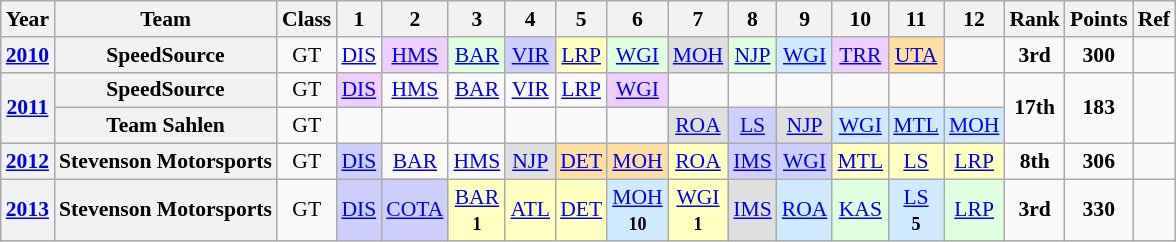<table class="wikitable" style="text-align:center; font-size:90%">
<tr>
<th>Year</th>
<th>Team</th>
<th>Class</th>
<th>1</th>
<th>2</th>
<th>3</th>
<th>4</th>
<th>5</th>
<th>6</th>
<th>7</th>
<th>8</th>
<th>9</th>
<th>10</th>
<th>11</th>
<th>12</th>
<th>Rank</th>
<th>Points</th>
<th>Ref</th>
</tr>
<tr>
<th><a href='#'>2010</a></th>
<th>SpeedSource</th>
<td>GT</td>
<td><a href='#'>DIS</a><br></td>
<td style="background:#EFCFFF;"><a href='#'>HMS</a><br></td>
<td style="background:#DFFFDF;"><a href='#'>BAR</a><br></td>
<td style="background:#CFCFFF;"><a href='#'>VIR</a><br></td>
<td style="background:#FFFFBF;"><a href='#'>LRP</a><br></td>
<td style="background:#DFFFDF;"><a href='#'>WGI</a><br></td>
<td style="background:#DFDFDF;"><a href='#'>MOH</a><br></td>
<td style="background:#DFFFDF;"><a href='#'>NJP</a><br></td>
<td style="background:#CFEAFF;"><a href='#'>WGI</a><br></td>
<td style="background:#EFCFFF;"><a href='#'>TRR</a><br></td>
<td style="background:#FFDF9F;"><a href='#'>UTA</a><br></td>
<td></td>
<td><strong>3rd</strong></td>
<td><strong>300</strong></td>
<td></td>
</tr>
<tr>
<th rowspan=2><a href='#'>2011</a></th>
<th>SpeedSource</th>
<td>GT</td>
<td style="background:#EFCFFF;"><a href='#'>DIS</a><br></td>
<td><a href='#'>HMS</a><br></td>
<td><a href='#'>BAR</a><br></td>
<td><a href='#'>VIR</a><br></td>
<td><a href='#'>LRP</a><br></td>
<td style="background:#EFCFFF;"><a href='#'>WGI</a><br></td>
<td></td>
<td></td>
<td></td>
<td></td>
<td></td>
<td></td>
<td rowspan=2 style="background:#;"><strong>17th</strong></td>
<td rowspan=2 style="background:#;"><strong>183</strong></td>
<td rowspan="2"></td>
</tr>
<tr>
<th>Team Sahlen</th>
<td>GT</td>
<td></td>
<td></td>
<td></td>
<td></td>
<td></td>
<td></td>
<td style="background:#DFDFDF;"><a href='#'>ROA</a><br></td>
<td style="background:#CFCFFF;"><a href='#'>LS</a><br></td>
<td style="background:#DFDFDF;"><a href='#'>NJP</a><br></td>
<td style="background:#CFEAFF;"><a href='#'>WGI</a><br></td>
<td style="background:#CFEAFF;"><a href='#'>MTL</a><br></td>
<td style="background:#CFEAFF;"><a href='#'>MOH</a><br></td>
</tr>
<tr>
<th><a href='#'>2012</a></th>
<th>Stevenson Motorsports</th>
<td>GT</td>
<td style="background:#CFCFFF;"><a href='#'>DIS</a><br></td>
<td><a href='#'>BAR</a><br></td>
<td><a href='#'>HMS</a><br></td>
<td style="background:#DFDFDF;"><a href='#'>NJP</a><br></td>
<td style="background:#FFDF9F;"><a href='#'>DET</a><br></td>
<td style="background:#FFDF9F;"><a href='#'>MOH</a><br></td>
<td style="background:#FFFFBF;"><a href='#'>ROA</a><br></td>
<td style="background:#CFCFFF;"><a href='#'>IMS</a><br></td>
<td style="background:#CFCFFF;"><a href='#'>WGI</a><br></td>
<td style="background:#FFFFBF;"><a href='#'>MTL</a><br></td>
<td style="background:#FFFFBF;"><a href='#'>LS</a><br></td>
<td style="background:#FFFFBF;"><a href='#'>LRP</a><br></td>
<td><strong>8th</strong></td>
<td><strong>306</strong></td>
<td></td>
</tr>
<tr>
<th><a href='#'>2013</a></th>
<th>Stevenson Motorsports</th>
<td>GT</td>
<td style="background:#CFCFFF;"><a href='#'>DIS</a><br></td>
<td style="background:#CFCFFF;"><a href='#'>COTA</a><br></td>
<td style="background:#FFFFBF;"><a href='#'>BAR</a><br><small><strong>1</strong></small></td>
<td style="background:#FFFFBF;"><a href='#'>ATL</a><br></td>
<td style="background:#FFFFBF;"><a href='#'>DET</a><br></td>
<td style="background:#CFEAFF;"><a href='#'>MOH</a><br><small><strong>10</strong></small></td>
<td style="background:#FFFFBF;"><a href='#'>WGI</a><br><small><strong>1</strong></small></td>
<td style="background:#DFDFDF;"><a href='#'>IMS</a><br></td>
<td style="background:#CFEAFF;"><a href='#'>ROA</a><br></td>
<td style="background:#DFFFDF;"><a href='#'>KAS</a><br></td>
<td style="background:#CFEAFF;"><a href='#'>LS</a><br><small><strong>5</strong></small></td>
<td style="background:#DFFFDF;"><a href='#'>LRP</a><br></td>
<td><strong>3rd</strong></td>
<td><strong>330</strong></td>
<td></td>
</tr>
</table>
